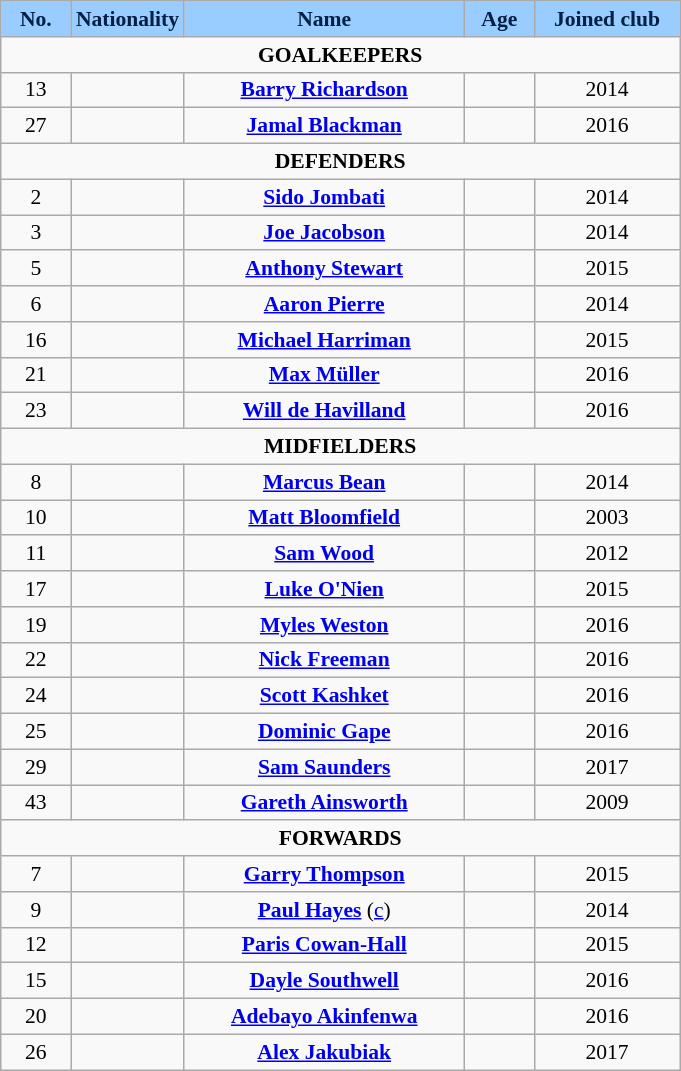<table class="wikitable"  style="text-align:center; font-size:90%; ">
<tr>
<th style="background:#99CCFF; color:#001F44; width:40px;">No.</th>
<th style="background:#99CCFF; color:#001F44; width:40px;">Nationality</th>
<th style="background:#99CCFF; color:#001F44; width:180px;">Name</th>
<th style="background:#99CCFF; color:#001F44; width:40px;">Age</th>
<th style="background:#99CCFF; color:#001F44; width:90px;">Joined club </th>
</tr>
<tr>
<td colspan="5"><strong>GOALKEEPERS</strong></td>
</tr>
<tr>
<td>13</td>
<td></td>
<td><strong><a href='#'>Barry Richardson</a></strong></td>
<td></td>
<td>2014</td>
</tr>
<tr>
<td>27</td>
<td></td>
<td><strong><a href='#'>Jamal Blackman</a></strong></td>
<td></td>
<td>2016</td>
</tr>
<tr>
<td colspan="5"><strong>DEFENDERS</strong></td>
</tr>
<tr>
<td>2</td>
<td></td>
<td><strong><a href='#'>Sido Jombati</a></strong></td>
<td></td>
<td>2014</td>
</tr>
<tr>
<td>3</td>
<td></td>
<td><strong><a href='#'>Joe Jacobson</a></strong></td>
<td></td>
<td>2014</td>
</tr>
<tr>
<td>5</td>
<td></td>
<td><strong><a href='#'>Anthony Stewart</a></strong></td>
<td></td>
<td>2015</td>
</tr>
<tr>
<td>6</td>
<td></td>
<td><strong><a href='#'>Aaron Pierre</a></strong></td>
<td></td>
<td>2014</td>
</tr>
<tr>
<td>16</td>
<td></td>
<td><strong><a href='#'>Michael Harriman</a></strong></td>
<td></td>
<td>2015</td>
</tr>
<tr>
<td>21</td>
<td></td>
<td><strong><a href='#'>Max Müller</a></strong></td>
<td></td>
<td>2016</td>
</tr>
<tr>
<td>23</td>
<td></td>
<td><strong><a href='#'>Will de Havilland</a></strong></td>
<td></td>
<td>2016</td>
</tr>
<tr>
<td colspan="5"><strong>MIDFIELDERS</strong></td>
</tr>
<tr>
<td>8</td>
<td></td>
<td><strong><a href='#'>Marcus Bean</a></strong></td>
<td></td>
<td>2014</td>
</tr>
<tr>
<td>10</td>
<td></td>
<td><strong><a href='#'>Matt Bloomfield</a></strong></td>
<td></td>
<td>2003</td>
</tr>
<tr>
<td>11</td>
<td></td>
<td><strong><a href='#'>Sam Wood</a></strong></td>
<td></td>
<td>2012</td>
</tr>
<tr>
<td>17</td>
<td></td>
<td><strong><a href='#'>Luke O'Nien</a></strong></td>
<td></td>
<td>2015</td>
</tr>
<tr>
<td>19</td>
<td></td>
<td><strong><a href='#'>Myles Weston</a></strong></td>
<td></td>
<td>2016</td>
</tr>
<tr>
<td>22</td>
<td></td>
<td><strong><a href='#'>Nick Freeman</a></strong></td>
<td></td>
<td>2016</td>
</tr>
<tr>
<td>24</td>
<td></td>
<td><strong><a href='#'>Scott Kashket</a></strong></td>
<td></td>
<td>2016</td>
</tr>
<tr>
<td>25</td>
<td></td>
<td><strong><a href='#'>Dominic Gape</a></strong></td>
<td></td>
<td>2016</td>
</tr>
<tr>
<td>29</td>
<td></td>
<td><strong><a href='#'>Sam Saunders</a></strong></td>
<td></td>
<td>2017</td>
</tr>
<tr>
<td>43</td>
<td></td>
<td><strong><a href='#'>Gareth Ainsworth</a></strong></td>
<td></td>
<td>2009</td>
</tr>
<tr>
<td colspan="5"><strong>FORWARDS</strong></td>
</tr>
<tr>
<td>7</td>
<td></td>
<td><strong><a href='#'>Garry Thompson</a></strong></td>
<td></td>
<td>2015</td>
</tr>
<tr>
<td>9</td>
<td></td>
<td><strong><a href='#'>Paul Hayes</a></strong> (<a href='#'>c</a>)</td>
<td></td>
<td>2014</td>
</tr>
<tr>
<td>12</td>
<td></td>
<td><strong><a href='#'>Paris Cowan-Hall</a></strong></td>
<td></td>
<td>2015</td>
</tr>
<tr>
<td>15</td>
<td></td>
<td><strong><a href='#'>Dayle Southwell</a></strong></td>
<td></td>
<td>2016</td>
</tr>
<tr>
<td>20</td>
<td></td>
<td><strong><a href='#'>Adebayo Akinfenwa</a></strong></td>
<td></td>
<td>2016</td>
</tr>
<tr>
<td>26</td>
<td></td>
<td><strong><a href='#'>Alex Jakubiak</a></strong></td>
<td></td>
<td>2017</td>
</tr>
</table>
